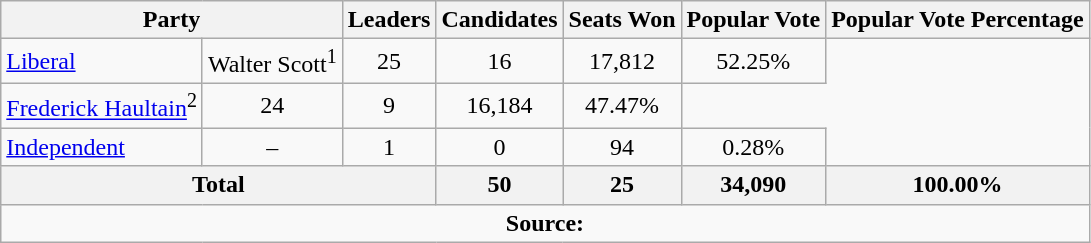<table class="wikitable">
<tr>
<th colspan="2">Party</th>
<th>Leaders</th>
<th>Candidates</th>
<th>Seats Won</th>
<th>Popular Vote</th>
<th>Popular Vote Percentage</th>
</tr>
<tr>
<td><a href='#'>Liberal</a></td>
<td>Walter Scott<sup>1</sup></td>
<td align=center>25</td>
<td align=center>16</td>
<td align=center>17,812</td>
<td align=center>52.25%</td>
</tr>
<tr>
<td><a href='#'>Frederick Haultain</a><sup>2</sup></td>
<td align=center>24</td>
<td align=center>9</td>
<td align=center>16,184</td>
<td align=center>47.47%</td>
</tr>
<tr>
<td><a href='#'>Independent</a></td>
<td align=center>–</td>
<td align=center>1</td>
<td align=center>0</td>
<td align=center>94</td>
<td align=center>0.28%</td>
</tr>
<tr>
<th colspan=3>Total</th>
<th>50</th>
<th>25</th>
<th>34,090</th>
<th>100.00%</th>
</tr>
<tr>
<td align="center" colspan=7><strong>Source:</strong>  </td>
</tr>
</table>
